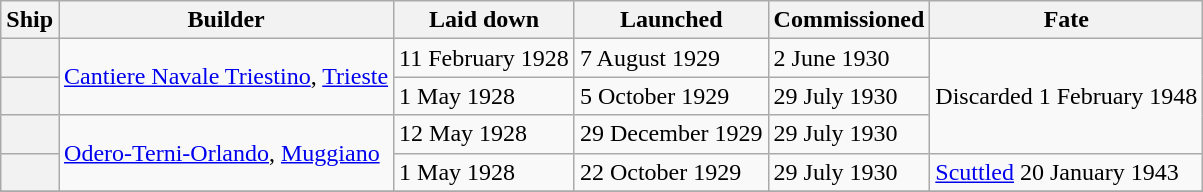<table class="wikitable plainrowheaders">
<tr>
<th scope="col">Ship</th>
<th scope="col">Builder</th>
<th scope="col">Laid down</th>
<th scope="col">Launched</th>
<th scope="col">Commissioned</th>
<th scope="col">Fate</th>
</tr>
<tr>
<th scope="row"></th>
<td rowspan=2><a href='#'>Cantiere Navale Triestino</a>, <a href='#'>Trieste</a></td>
<td>11 February 1928</td>
<td>7 August 1929</td>
<td>2 June 1930</td>
<td rowspan=3>Discarded 1 February 1948</td>
</tr>
<tr>
<th scope="row"></th>
<td>1 May 1928</td>
<td>5 October 1929</td>
<td>29 July 1930</td>
</tr>
<tr>
<th scope="row"></th>
<td rowspan=2><a href='#'>Odero-Terni-Orlando</a>, <a href='#'>Muggiano</a></td>
<td>12 May 1928</td>
<td>29 December 1929</td>
<td>29 July 1930</td>
</tr>
<tr>
<th scope="row"></th>
<td>1 May 1928</td>
<td>22 October 1929</td>
<td>29 July 1930</td>
<td><a href='#'>Scuttled</a> 20 January 1943</td>
</tr>
<tr>
</tr>
</table>
